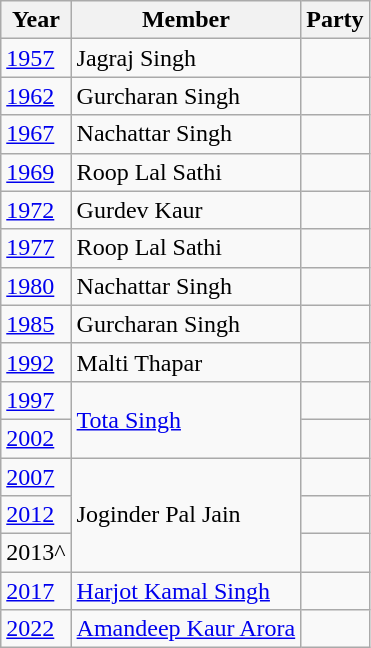<table class="wikitable sortable">
<tr>
<th>Year</th>
<th>Member</th>
<th colspan="2">Party</th>
</tr>
<tr>
<td><a href='#'>1957</a></td>
<td>Jagraj Singh</td>
<td></td>
</tr>
<tr>
<td><a href='#'>1962</a></td>
<td>Gurcharan Singh</td>
<td></td>
</tr>
<tr>
<td><a href='#'>1967</a></td>
<td>Nachattar Singh</td>
<td></td>
</tr>
<tr>
<td><a href='#'>1969</a></td>
<td>Roop Lal Sathi</td>
<td></td>
</tr>
<tr>
<td><a href='#'>1972</a></td>
<td>Gurdev Kaur</td>
<td></td>
</tr>
<tr>
<td><a href='#'>1977</a></td>
<td>Roop Lal Sathi</td>
<td></td>
</tr>
<tr>
<td><a href='#'>1980</a></td>
<td>Nachattar Singh</td>
<td></td>
</tr>
<tr>
<td><a href='#'>1985</a></td>
<td>Gurcharan Singh</td>
<td></td>
</tr>
<tr>
<td><a href='#'>1992</a></td>
<td>Malti Thapar</td>
</tr>
<tr>
<td><a href='#'>1997</a></td>
<td rowspan="2"><a href='#'>Tota Singh</a></td>
<td></td>
</tr>
<tr>
<td><a href='#'>2002</a></td>
</tr>
<tr>
<td><a href='#'>2007</a></td>
<td rowspan="3">Joginder Pal Jain</td>
<td></td>
</tr>
<tr>
<td><a href='#'>2012</a></td>
</tr>
<tr>
<td>2013^</td>
<td></td>
</tr>
<tr>
<td><a href='#'>2017</a></td>
<td><a href='#'>Harjot Kamal Singh</a></td>
<td></td>
</tr>
<tr>
<td><a href='#'>2022</a></td>
<td><a href='#'>Amandeep Kaur Arora</a></td>
<td></td>
</tr>
</table>
